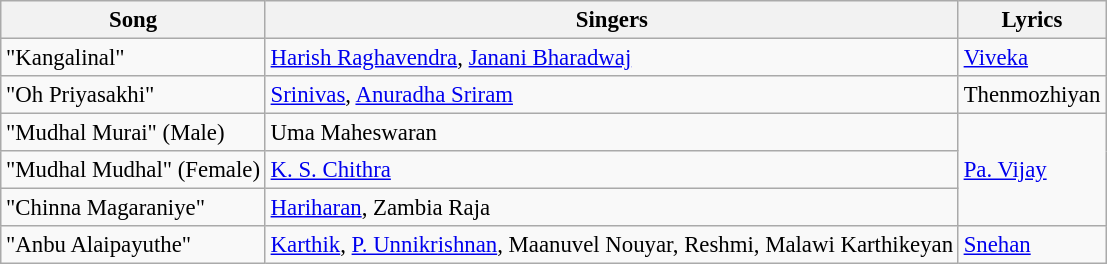<table class="wikitable" style="font-size:95%;">
<tr>
<th>Song</th>
<th>Singers</th>
<th>Lyrics</th>
</tr>
<tr>
<td>"Kangalinal"</td>
<td><a href='#'>Harish Raghavendra</a>, <a href='#'>Janani Bharadwaj</a></td>
<td><a href='#'>Viveka</a></td>
</tr>
<tr>
<td>"Oh Priyasakhi"</td>
<td><a href='#'>Srinivas</a>, <a href='#'>Anuradha Sriram</a></td>
<td>Thenmozhiyan</td>
</tr>
<tr>
<td>"Mudhal Murai" (Male)</td>
<td>Uma Maheswaran</td>
<td rowspan=3><a href='#'>Pa. Vijay</a></td>
</tr>
<tr>
<td>"Mudhal Mudhal" (Female)</td>
<td><a href='#'>K. S. Chithra</a></td>
</tr>
<tr>
<td>"Chinna Magaraniye"</td>
<td><a href='#'>Hariharan</a>, Zambia Raja</td>
</tr>
<tr>
<td>"Anbu Alaipayuthe"</td>
<td><a href='#'>Karthik</a>, <a href='#'>P. Unnikrishnan</a>, Maanuvel Nouyar,  Reshmi, Malawi Karthikeyan</td>
<td><a href='#'>Snehan</a></td>
</tr>
</table>
